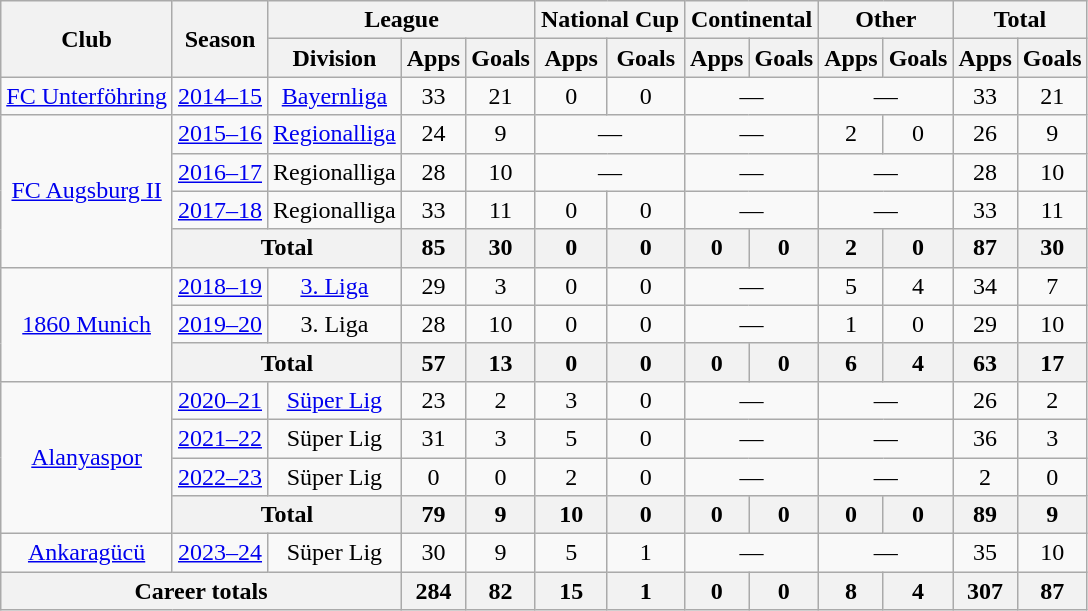<table class="wikitable" style="text-align:center">
<tr>
<th rowspan="2">Club</th>
<th rowspan="2">Season</th>
<th colspan="3">League</th>
<th colspan="2">National Cup</th>
<th colspan="2">Continental</th>
<th colspan="2">Other</th>
<th colspan="2">Total</th>
</tr>
<tr>
<th>Division</th>
<th>Apps</th>
<th>Goals</th>
<th>Apps</th>
<th>Goals</th>
<th>Apps</th>
<th>Goals</th>
<th>Apps</th>
<th>Goals</th>
<th>Apps</th>
<th>Goals</th>
</tr>
<tr>
<td><a href='#'>FC Unterföhring</a></td>
<td><a href='#'>2014–15</a></td>
<td><a href='#'>Bayernliga</a></td>
<td>33</td>
<td>21</td>
<td>0</td>
<td>0</td>
<td colspan="2">—</td>
<td colspan="2">—</td>
<td>33</td>
<td>21</td>
</tr>
<tr>
<td rowspan="4"><a href='#'>FC Augsburg II</a></td>
<td><a href='#'>2015–16</a></td>
<td><a href='#'>Regionalliga</a></td>
<td>24</td>
<td>9</td>
<td colspan="2">—</td>
<td colspan="2">—</td>
<td>2</td>
<td>0</td>
<td>26</td>
<td>9</td>
</tr>
<tr>
<td><a href='#'>2016–17</a></td>
<td>Regionalliga</td>
<td>28</td>
<td>10</td>
<td colspan="2">—</td>
<td colspan="2">—</td>
<td colspan="2">—</td>
<td>28</td>
<td>10</td>
</tr>
<tr>
<td><a href='#'>2017–18</a></td>
<td>Regionalliga</td>
<td>33</td>
<td>11</td>
<td>0</td>
<td>0</td>
<td colspan="2">—</td>
<td colspan="2">—</td>
<td>33</td>
<td>11</td>
</tr>
<tr>
<th colspan="2">Total</th>
<th>85</th>
<th>30</th>
<th>0</th>
<th>0</th>
<th>0</th>
<th>0</th>
<th>2</th>
<th>0</th>
<th>87</th>
<th>30</th>
</tr>
<tr>
<td rowspan="3"><a href='#'>1860 Munich</a></td>
<td><a href='#'>2018–19</a></td>
<td><a href='#'>3. Liga</a></td>
<td>29</td>
<td>3</td>
<td>0</td>
<td>0</td>
<td colspan="2">—</td>
<td>5</td>
<td>4</td>
<td>34</td>
<td>7</td>
</tr>
<tr>
<td><a href='#'>2019–20</a></td>
<td>3. Liga</td>
<td>28</td>
<td>10</td>
<td>0</td>
<td>0</td>
<td colspan="2">—</td>
<td>1</td>
<td>0</td>
<td>29</td>
<td>10</td>
</tr>
<tr>
<th colspan="2">Total</th>
<th>57</th>
<th>13</th>
<th>0</th>
<th>0</th>
<th>0</th>
<th>0</th>
<th>6</th>
<th>4</th>
<th>63</th>
<th>17</th>
</tr>
<tr>
<td rowspan="4"><a href='#'>Alanyaspor</a></td>
<td><a href='#'>2020–21</a></td>
<td><a href='#'>Süper Lig</a></td>
<td>23</td>
<td>2</td>
<td>3</td>
<td>0</td>
<td colspan="2">—</td>
<td colspan="2">—</td>
<td>26</td>
<td>2</td>
</tr>
<tr>
<td><a href='#'>2021–22</a></td>
<td>Süper Lig</td>
<td>31</td>
<td>3</td>
<td>5</td>
<td>0</td>
<td colspan="2">—</td>
<td colspan="2">—</td>
<td>36</td>
<td>3</td>
</tr>
<tr>
<td><a href='#'>2022–23</a></td>
<td>Süper Lig</td>
<td>0</td>
<td>0</td>
<td>2</td>
<td>0</td>
<td colspan="2">—</td>
<td colspan="2">—</td>
<td>2</td>
<td>0</td>
</tr>
<tr>
<th colspan="2">Total</th>
<th>79</th>
<th>9</th>
<th>10</th>
<th>0</th>
<th>0</th>
<th>0</th>
<th>0</th>
<th>0</th>
<th>89</th>
<th>9</th>
</tr>
<tr>
<td><a href='#'>Ankaragücü</a></td>
<td><a href='#'>2023–24</a></td>
<td>Süper Lig</td>
<td>30</td>
<td>9</td>
<td>5</td>
<td>1</td>
<td colspan="2">—</td>
<td colspan="2">—</td>
<td>35</td>
<td>10</td>
</tr>
<tr>
<th colspan="3">Career totals</th>
<th>284</th>
<th>82</th>
<th>15</th>
<th>1</th>
<th>0</th>
<th>0</th>
<th>8</th>
<th>4</th>
<th>307</th>
<th>87</th>
</tr>
</table>
